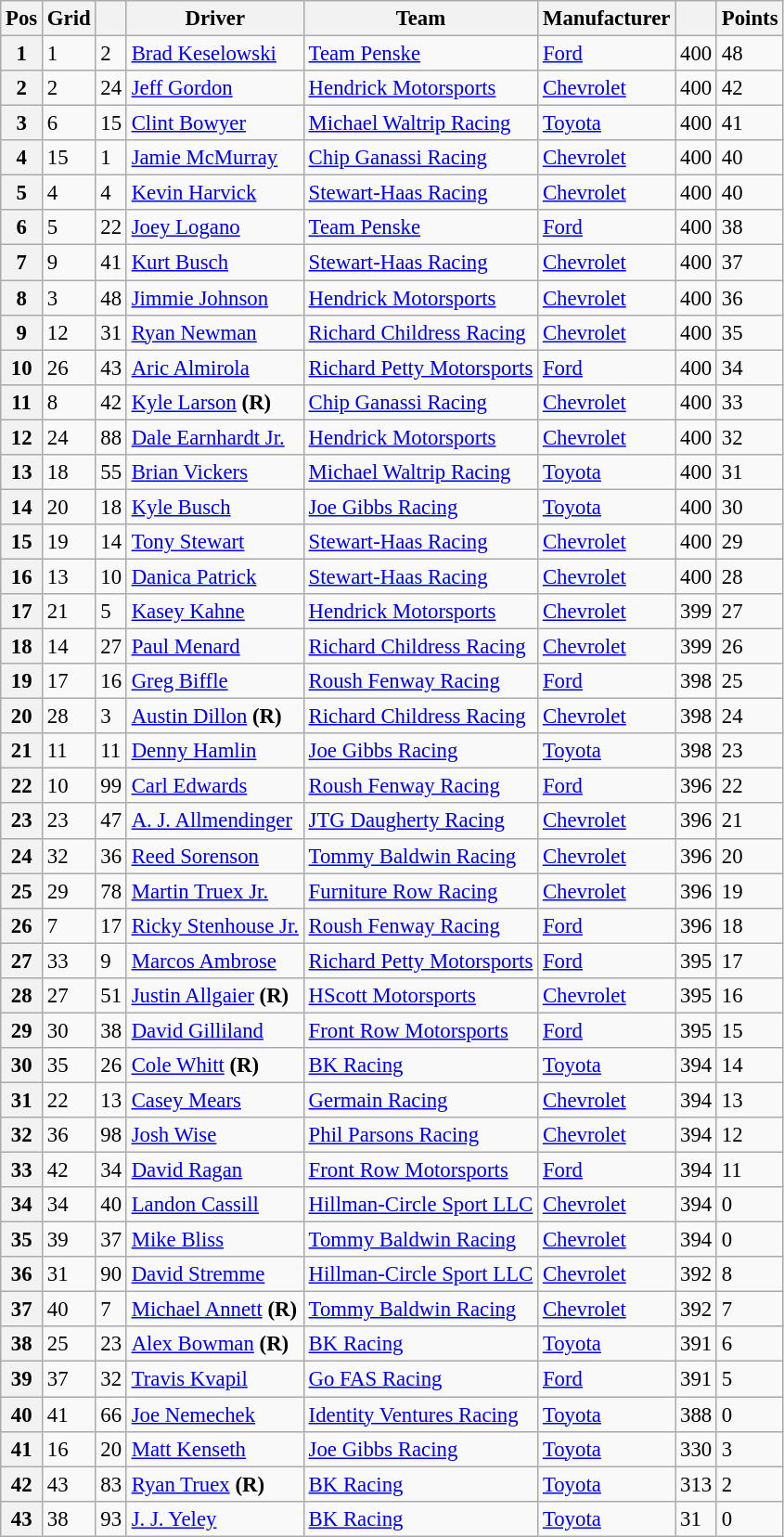<table class="wikitable" style="font-size:95%">
<tr>
<th>Pos</th>
<th>Grid</th>
<th></th>
<th>Driver</th>
<th>Team</th>
<th>Manufacturer</th>
<th></th>
<th>Points</th>
</tr>
<tr>
<th>1</th>
<td>1</td>
<td>2</td>
<td><a href='#'>Brad Keselowski</a></td>
<td><a href='#'>Team Penske</a></td>
<td><a href='#'>Ford</a></td>
<td>400</td>
<td>48</td>
</tr>
<tr>
<th>2</th>
<td>2</td>
<td>24</td>
<td><a href='#'>Jeff Gordon</a></td>
<td><a href='#'>Hendrick Motorsports</a></td>
<td><a href='#'>Chevrolet</a></td>
<td>400</td>
<td>42</td>
</tr>
<tr>
<th>3</th>
<td>6</td>
<td>15</td>
<td><a href='#'>Clint Bowyer</a></td>
<td><a href='#'>Michael Waltrip Racing</a></td>
<td><a href='#'>Toyota</a></td>
<td>400</td>
<td>41</td>
</tr>
<tr>
<th>4</th>
<td>15</td>
<td>1</td>
<td><a href='#'>Jamie McMurray</a></td>
<td><a href='#'>Chip Ganassi Racing</a></td>
<td><a href='#'>Chevrolet</a></td>
<td>400</td>
<td>40</td>
</tr>
<tr>
<th>5</th>
<td>4</td>
<td>4</td>
<td><a href='#'>Kevin Harvick</a></td>
<td><a href='#'>Stewart-Haas Racing</a></td>
<td><a href='#'>Chevrolet</a></td>
<td>400</td>
<td>40</td>
</tr>
<tr>
<th>6</th>
<td>5</td>
<td>22</td>
<td><a href='#'>Joey Logano</a></td>
<td><a href='#'>Team Penske</a></td>
<td><a href='#'>Ford</a></td>
<td>400</td>
<td>38</td>
</tr>
<tr>
<th>7</th>
<td>9</td>
<td>41</td>
<td><a href='#'>Kurt Busch</a></td>
<td><a href='#'>Stewart-Haas Racing</a></td>
<td><a href='#'>Chevrolet</a></td>
<td>400</td>
<td>37</td>
</tr>
<tr>
<th>8</th>
<td>3</td>
<td>48</td>
<td><a href='#'>Jimmie Johnson</a></td>
<td><a href='#'>Hendrick Motorsports</a></td>
<td><a href='#'>Chevrolet</a></td>
<td>400</td>
<td>36</td>
</tr>
<tr>
<th>9</th>
<td>12</td>
<td>31</td>
<td><a href='#'>Ryan Newman</a></td>
<td><a href='#'>Richard Childress Racing</a></td>
<td><a href='#'>Chevrolet</a></td>
<td>400</td>
<td>35</td>
</tr>
<tr>
<th>10</th>
<td>26</td>
<td>43</td>
<td><a href='#'>Aric Almirola</a></td>
<td><a href='#'>Richard Petty Motorsports</a></td>
<td><a href='#'>Ford</a></td>
<td>400</td>
<td>34</td>
</tr>
<tr>
<th>11</th>
<td>8</td>
<td>42</td>
<td><a href='#'>Kyle Larson</a> <strong>(R)</strong></td>
<td><a href='#'>Chip Ganassi Racing</a></td>
<td><a href='#'>Chevrolet</a></td>
<td>400</td>
<td>33</td>
</tr>
<tr>
<th>12</th>
<td>24</td>
<td>88</td>
<td><a href='#'>Dale Earnhardt Jr.</a></td>
<td><a href='#'>Hendrick Motorsports</a></td>
<td><a href='#'>Chevrolet</a></td>
<td>400</td>
<td>32</td>
</tr>
<tr>
<th>13</th>
<td>18</td>
<td>55</td>
<td><a href='#'>Brian Vickers</a></td>
<td><a href='#'>Michael Waltrip Racing</a></td>
<td><a href='#'>Toyota</a></td>
<td>400</td>
<td>31</td>
</tr>
<tr>
<th>14</th>
<td>20</td>
<td>18</td>
<td><a href='#'>Kyle Busch</a></td>
<td><a href='#'>Joe Gibbs Racing</a></td>
<td><a href='#'>Toyota</a></td>
<td>400</td>
<td>30</td>
</tr>
<tr>
<th>15</th>
<td>19</td>
<td>14</td>
<td><a href='#'>Tony Stewart</a></td>
<td><a href='#'>Stewart-Haas Racing</a></td>
<td><a href='#'>Chevrolet</a></td>
<td>400</td>
<td>29</td>
</tr>
<tr>
<th>16</th>
<td>13</td>
<td>10</td>
<td><a href='#'>Danica Patrick</a></td>
<td><a href='#'>Stewart-Haas Racing</a></td>
<td><a href='#'>Chevrolet</a></td>
<td>400</td>
<td>28</td>
</tr>
<tr>
<th>17</th>
<td>21</td>
<td>5</td>
<td><a href='#'>Kasey Kahne</a></td>
<td><a href='#'>Hendrick Motorsports</a></td>
<td><a href='#'>Chevrolet</a></td>
<td>399</td>
<td>27</td>
</tr>
<tr>
<th>18</th>
<td>14</td>
<td>27</td>
<td><a href='#'>Paul Menard</a></td>
<td><a href='#'>Richard Childress Racing</a></td>
<td><a href='#'>Chevrolet</a></td>
<td>399</td>
<td>26</td>
</tr>
<tr>
<th>19</th>
<td>17</td>
<td>16</td>
<td><a href='#'>Greg Biffle</a></td>
<td><a href='#'>Roush Fenway Racing</a></td>
<td><a href='#'>Ford</a></td>
<td>398</td>
<td>25</td>
</tr>
<tr>
<th>20</th>
<td>28</td>
<td>3</td>
<td><a href='#'>Austin Dillon</a> <strong>(R)</strong></td>
<td><a href='#'>Richard Childress Racing</a></td>
<td><a href='#'>Chevrolet</a></td>
<td>398</td>
<td>24</td>
</tr>
<tr>
<th>21</th>
<td>11</td>
<td>11</td>
<td><a href='#'>Denny Hamlin</a></td>
<td><a href='#'>Joe Gibbs Racing</a></td>
<td><a href='#'>Toyota</a></td>
<td>398</td>
<td>23</td>
</tr>
<tr>
<th>22</th>
<td>10</td>
<td>99</td>
<td><a href='#'>Carl Edwards</a></td>
<td><a href='#'>Roush Fenway Racing</a></td>
<td><a href='#'>Ford</a></td>
<td>396</td>
<td>22</td>
</tr>
<tr>
<th>23</th>
<td>23</td>
<td>47</td>
<td><a href='#'>A. J. Allmendinger</a></td>
<td><a href='#'>JTG Daugherty Racing</a></td>
<td><a href='#'>Chevrolet</a></td>
<td>396</td>
<td>21</td>
</tr>
<tr>
<th>24</th>
<td>32</td>
<td>36</td>
<td><a href='#'>Reed Sorenson</a></td>
<td><a href='#'>Tommy Baldwin Racing</a></td>
<td><a href='#'>Chevrolet</a></td>
<td>396</td>
<td>20</td>
</tr>
<tr>
<th>25</th>
<td>29</td>
<td>78</td>
<td><a href='#'>Martin Truex Jr.</a></td>
<td><a href='#'>Furniture Row Racing</a></td>
<td><a href='#'>Chevrolet</a></td>
<td>396</td>
<td>19</td>
</tr>
<tr>
<th>26</th>
<td>7</td>
<td>17</td>
<td><a href='#'>Ricky Stenhouse Jr.</a></td>
<td><a href='#'>Roush Fenway Racing</a></td>
<td><a href='#'>Ford</a></td>
<td>396</td>
<td>18</td>
</tr>
<tr>
<th>27</th>
<td>33</td>
<td>9</td>
<td><a href='#'>Marcos Ambrose</a></td>
<td><a href='#'>Richard Petty Motorsports</a></td>
<td><a href='#'>Ford</a></td>
<td>395</td>
<td>17</td>
</tr>
<tr>
<th>28</th>
<td>27</td>
<td>51</td>
<td><a href='#'>Justin Allgaier</a> <strong>(R)</strong></td>
<td><a href='#'>HScott Motorsports</a></td>
<td><a href='#'>Chevrolet</a></td>
<td>395</td>
<td>16</td>
</tr>
<tr>
<th>29</th>
<td>30</td>
<td>38</td>
<td><a href='#'>David Gilliland</a></td>
<td><a href='#'>Front Row Motorsports</a></td>
<td><a href='#'>Ford</a></td>
<td>395</td>
<td>15</td>
</tr>
<tr>
<th>30</th>
<td>35</td>
<td>26</td>
<td><a href='#'>Cole Whitt</a> <strong>(R)</strong></td>
<td><a href='#'>BK Racing</a></td>
<td><a href='#'>Toyota</a></td>
<td>394</td>
<td>14</td>
</tr>
<tr>
<th>31</th>
<td>22</td>
<td>13</td>
<td><a href='#'>Casey Mears</a></td>
<td><a href='#'>Germain Racing</a></td>
<td><a href='#'>Chevrolet</a></td>
<td>394</td>
<td>13</td>
</tr>
<tr>
<th>32</th>
<td>36</td>
<td>98</td>
<td><a href='#'>Josh Wise</a></td>
<td><a href='#'>Phil Parsons Racing</a></td>
<td><a href='#'>Chevrolet</a></td>
<td>394</td>
<td>12</td>
</tr>
<tr>
<th>33</th>
<td>42</td>
<td>34</td>
<td><a href='#'>David Ragan</a></td>
<td><a href='#'>Front Row Motorsports</a></td>
<td><a href='#'>Ford</a></td>
<td>394</td>
<td>11</td>
</tr>
<tr>
<th>34</th>
<td>34</td>
<td>40</td>
<td><a href='#'>Landon Cassill</a></td>
<td><a href='#'>Hillman-Circle Sport LLC</a></td>
<td><a href='#'>Chevrolet</a></td>
<td>394</td>
<td>0</td>
</tr>
<tr>
<th>35</th>
<td>39</td>
<td>37</td>
<td><a href='#'>Mike Bliss</a></td>
<td><a href='#'>Tommy Baldwin Racing</a></td>
<td><a href='#'>Chevrolet</a></td>
<td>394</td>
<td>0</td>
</tr>
<tr>
<th>36</th>
<td>31</td>
<td>90</td>
<td><a href='#'>David Stremme</a></td>
<td><a href='#'>Hillman-Circle Sport LLC</a></td>
<td><a href='#'>Chevrolet</a></td>
<td>392</td>
<td>8</td>
</tr>
<tr>
<th>37</th>
<td>40</td>
<td>7</td>
<td><a href='#'>Michael Annett</a> <strong>(R)</strong></td>
<td><a href='#'>Tommy Baldwin Racing</a></td>
<td><a href='#'>Chevrolet</a></td>
<td>392</td>
<td>7</td>
</tr>
<tr>
<th>38</th>
<td>25</td>
<td>23</td>
<td><a href='#'>Alex Bowman</a> <strong>(R)</strong></td>
<td><a href='#'>BK Racing</a></td>
<td><a href='#'>Toyota</a></td>
<td>391</td>
<td>6</td>
</tr>
<tr>
<th>39</th>
<td>37</td>
<td>32</td>
<td><a href='#'>Travis Kvapil</a></td>
<td><a href='#'>Go FAS Racing</a></td>
<td><a href='#'>Ford</a></td>
<td>391</td>
<td>5</td>
</tr>
<tr>
<th>40</th>
<td>41</td>
<td>66</td>
<td><a href='#'>Joe Nemechek</a></td>
<td><a href='#'>Identity Ventures Racing</a></td>
<td><a href='#'>Toyota</a></td>
<td>388</td>
<td>0</td>
</tr>
<tr>
<th>41</th>
<td>16</td>
<td>20</td>
<td><a href='#'>Matt Kenseth</a></td>
<td><a href='#'>Joe Gibbs Racing</a></td>
<td><a href='#'>Toyota</a></td>
<td>330</td>
<td>3</td>
</tr>
<tr>
<th>42</th>
<td>43</td>
<td>83</td>
<td><a href='#'>Ryan Truex</a> <strong>(R)</strong></td>
<td><a href='#'>BK Racing</a></td>
<td><a href='#'>Toyota</a></td>
<td>313</td>
<td>2</td>
</tr>
<tr>
<th>43</th>
<td>38</td>
<td>93</td>
<td><a href='#'>J. J. Yeley</a></td>
<td><a href='#'>BK Racing</a></td>
<td><a href='#'>Toyota</a></td>
<td>31</td>
<td>0</td>
</tr>
</table>
